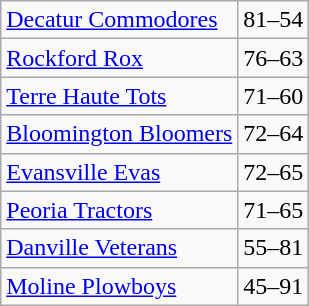<table class="wikitable">
<tr>
<td><a href='#'>Decatur Commodores</a></td>
<td>81–54</td>
</tr>
<tr>
<td><a href='#'>Rockford Rox</a></td>
<td>76–63</td>
</tr>
<tr>
<td><a href='#'>Terre Haute Tots</a></td>
<td>71–60</td>
</tr>
<tr>
<td><a href='#'>Bloomington Bloomers</a></td>
<td>72–64</td>
</tr>
<tr>
<td><a href='#'>Evansville Evas</a></td>
<td>72–65</td>
</tr>
<tr>
<td><a href='#'>Peoria Tractors</a></td>
<td>71–65</td>
</tr>
<tr>
<td><a href='#'>Danville Veterans</a></td>
<td>55–81</td>
</tr>
<tr>
<td><a href='#'>Moline Plowboys</a></td>
<td>45–91</td>
</tr>
</table>
